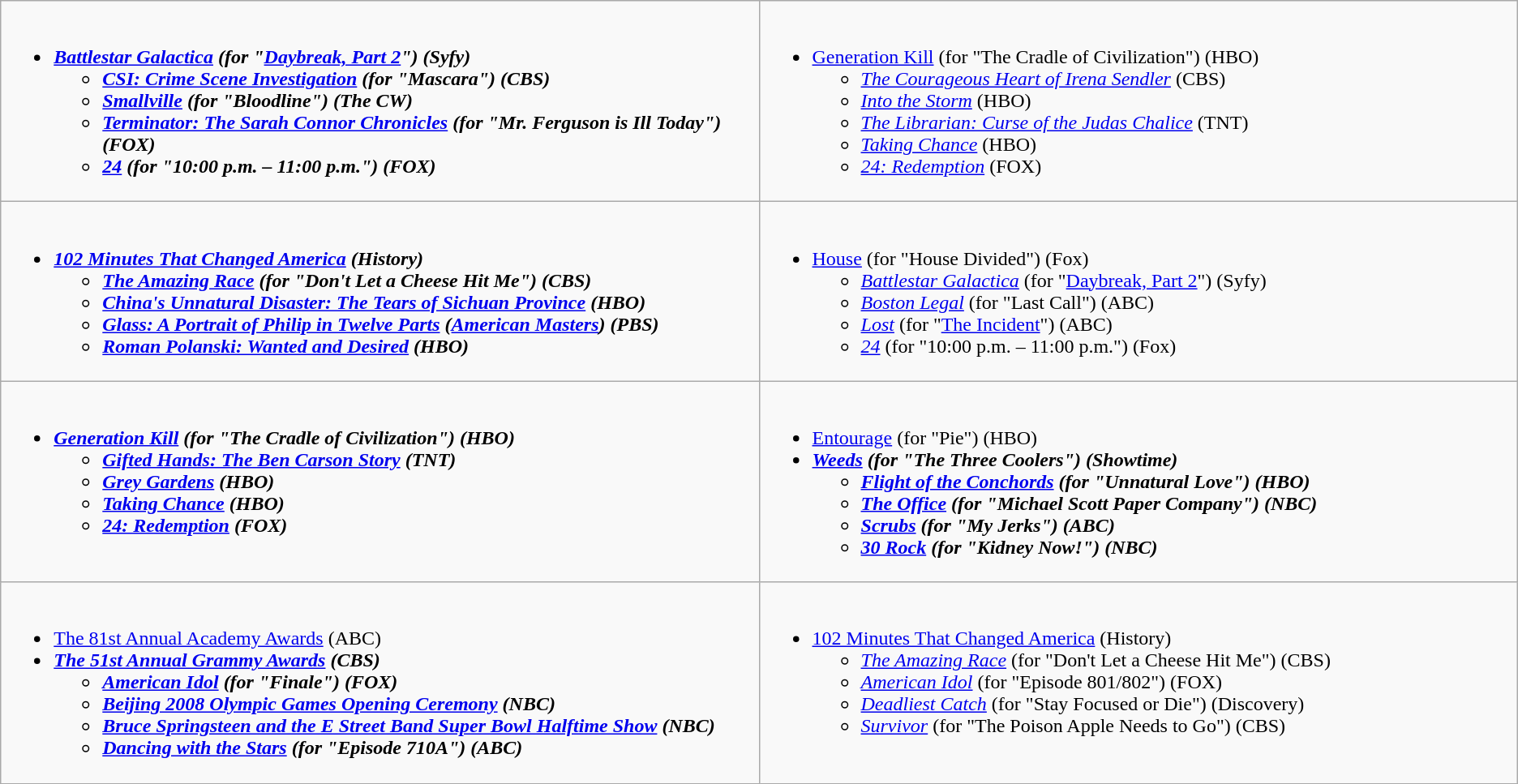<table class="wikitable">
<tr>
<td style="vertical-align:top;" width="50%"><br><ul><li><strong><em><a href='#'>Battlestar Galactica</a><em> (for "<a href='#'>Daybreak, Part 2</a>") (Syfy)<strong><ul><li></em><a href='#'>CSI: Crime Scene Investigation</a><em> (for "Mascara") (CBS)</li><li></em><a href='#'>Smallville</a><em> (for "Bloodline") (The CW)</li><li></em><a href='#'>Terminator: The Sarah Connor Chronicles</a><em> (for "Mr. Ferguson is Ill Today") (FOX)</li><li></em><a href='#'>24</a><em> (for "10:00 p.m. – 11:00 p.m.") (FOX)</li></ul></li></ul></td>
<td style="vertical-align:top;" width="50%"><br><ul><li></em></strong><a href='#'>Generation Kill</a></em> (for "The Cradle of Civilization") (HBO)</strong><ul><li><em><a href='#'>The Courageous Heart of Irena Sendler</a></em> (CBS)</li><li><em><a href='#'>Into the Storm</a></em> (HBO)</li><li><em><a href='#'>The Librarian: Curse of the Judas Chalice</a></em> (TNT)</li><li><em><a href='#'>Taking Chance</a></em> (HBO)</li><li><em><a href='#'>24: Redemption</a></em> (FOX)</li></ul></li></ul></td>
</tr>
<tr>
<td style="vertical-align:top;" width="50%"><br><ul><li><strong><em><a href='#'>102 Minutes That Changed America</a><em> (History)<strong><ul><li></em><a href='#'>The Amazing Race</a><em> (for "Don't Let a Cheese Hit Me") (CBS)</li><li></em><a href='#'>China's Unnatural Disaster: The Tears of Sichuan Province</a><em> (HBO)</li><li></em><a href='#'>Glass: A Portrait of Philip in Twelve Parts</a> (<a href='#'>American Masters</a>)<em> (PBS)</li><li></em><a href='#'>Roman Polanski: Wanted and Desired</a><em> (HBO)</li></ul></li></ul></td>
<td style="vertical-align:top;" width="50%"><br><ul><li></em></strong><a href='#'>House</a></em> (for "House Divided") (Fox)</strong><ul><li><em><a href='#'>Battlestar Galactica</a></em> (for "<a href='#'>Daybreak, Part 2</a>") (Syfy)</li><li><em><a href='#'>Boston Legal</a></em> (for "Last Call") (ABC)</li><li><em><a href='#'>Lost</a></em> (for "<a href='#'>The Incident</a>") (ABC)</li><li><em><a href='#'>24</a></em> (for "10:00 p.m. – 11:00 p.m.") (Fox)</li></ul></li></ul></td>
</tr>
<tr>
<td style="vertical-align:top;" width="50%"><br><ul><li><strong><em><a href='#'>Generation Kill</a><em> (for "The Cradle of Civilization") (HBO)<strong><ul><li></em><a href='#'>Gifted Hands: The Ben Carson Story</a><em> (TNT)</li><li></em><a href='#'>Grey Gardens</a><em> (HBO)</li><li></em><a href='#'>Taking Chance</a><em> (HBO)</li><li></em><a href='#'>24: Redemption</a><em> (FOX)</li></ul></li></ul></td>
<td style="vertical-align:top;" width="50%"><br><ul><li></em></strong><a href='#'>Entourage</a></em> (for "Pie") (HBO)</strong></li><li><strong><em><a href='#'>Weeds</a><em> (for "The Three Coolers") (Showtime)<strong><ul><li></em><a href='#'>Flight of the Conchords</a><em> (for "Unnatural Love") (HBO)</li><li></em><a href='#'>The Office</a><em> (for "Michael Scott Paper Company") (NBC)</li><li></em><a href='#'>Scrubs</a><em> (for "My Jerks") (ABC)</li><li></em><a href='#'>30 Rock</a><em> (for "Kidney Now!") (NBC)</li></ul></li></ul></td>
</tr>
<tr>
<td style="vertical-align:top;" width="50%"><br><ul><li></em></strong><a href='#'>The 81st Annual Academy Awards</a></em> (ABC)</strong></li><li><strong><em><a href='#'>The 51st Annual Grammy Awards</a><em> (CBS)<strong><ul><li></em><a href='#'>American Idol</a><em> (for "Finale") (FOX)</li><li></em><a href='#'>Beijing 2008 Olympic Games Opening Ceremony</a><em> (NBC)</li><li></em><a href='#'>Bruce Springsteen and the E Street Band Super Bowl Halftime Show</a><em> (NBC)</li><li></em><a href='#'>Dancing with the Stars</a><em> (for "Episode 710A") (ABC)</li></ul></li></ul></td>
<td style="vertical-align:top;" width="50%"><br><ul><li></em></strong><a href='#'>102 Minutes That Changed America</a></em> (History)</strong><ul><li><em><a href='#'>The Amazing Race</a></em> (for "Don't Let a Cheese Hit Me") (CBS)</li><li><em><a href='#'>American Idol</a></em> (for "Episode 801/802") (FOX)</li><li><em><a href='#'>Deadliest Catch</a></em> (for "Stay Focused or Die") (Discovery)</li><li><em><a href='#'>Survivor</a></em> (for "The Poison Apple Needs to Go") (CBS)</li></ul></li></ul></td>
</tr>
</table>
